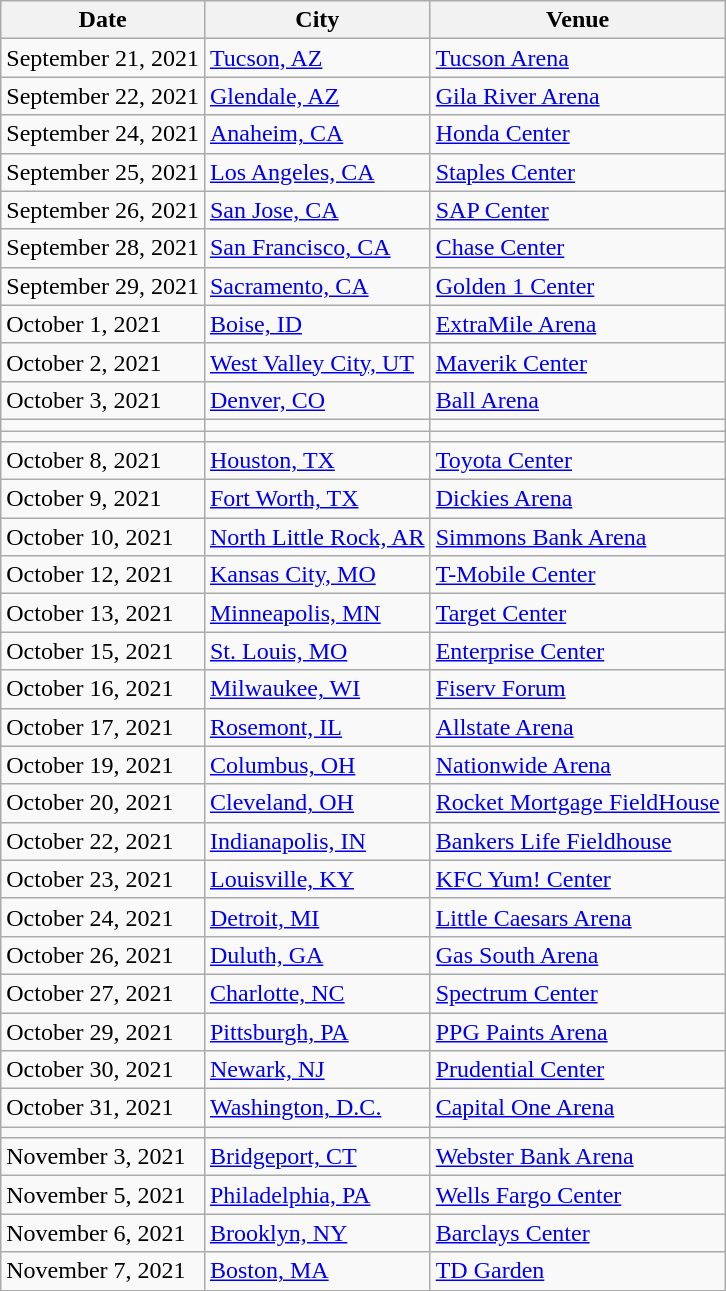<table class="wikitable">
<tr>
<th>Date</th>
<th>City</th>
<th>Venue</th>
</tr>
<tr>
<td>September 21, 2021</td>
<td><a href='#'>Tucson, AZ</a></td>
<td><a href='#'>Tucson Arena</a></td>
</tr>
<tr>
<td>September 22, 2021</td>
<td><a href='#'>Glendale, AZ</a></td>
<td><a href='#'>Gila River Arena</a></td>
</tr>
<tr>
<td>September 24, 2021</td>
<td><a href='#'>Anaheim, CA</a></td>
<td><a href='#'>Honda Center</a></td>
</tr>
<tr>
<td>September 25, 2021</td>
<td><a href='#'>Los Angeles, CA</a></td>
<td><a href='#'>Staples Center</a></td>
</tr>
<tr>
<td>September 26, 2021</td>
<td><a href='#'>San Jose, CA</a></td>
<td><a href='#'>SAP Center</a></td>
</tr>
<tr>
<td>September 28, 2021</td>
<td><a href='#'>San Francisco, CA</a></td>
<td><a href='#'>Chase Center</a></td>
</tr>
<tr>
<td>September 29, 2021</td>
<td><a href='#'>Sacramento, CA</a></td>
<td><a href='#'>Golden 1 Center</a></td>
</tr>
<tr>
<td>October 1, 2021</td>
<td><a href='#'>Boise, ID</a></td>
<td><a href='#'>ExtraMile Arena</a></td>
</tr>
<tr>
<td>October 2, 2021</td>
<td><a href='#'>West Valley City, UT</a></td>
<td><a href='#'>Maverik Center</a></td>
</tr>
<tr>
<td>October 3, 2021</td>
<td><a href='#'>Denver, CO</a></td>
<td><a href='#'>Ball Arena</a></td>
</tr>
<tr>
<td></td>
<td></td>
<td> </td>
</tr>
<tr>
<td></td>
<td></td>
<td> </td>
</tr>
<tr>
<td>October 8, 2021</td>
<td><a href='#'>Houston, TX</a></td>
<td><a href='#'>Toyota Center</a></td>
</tr>
<tr>
<td>October 9, 2021</td>
<td><a href='#'>Fort Worth, TX</a></td>
<td><a href='#'>Dickies Arena</a></td>
</tr>
<tr>
<td>October 10, 2021</td>
<td><a href='#'>North Little Rock, AR</a></td>
<td><a href='#'>Simmons Bank Arena</a></td>
</tr>
<tr>
<td>October 12, 2021</td>
<td><a href='#'>Kansas City, MO</a></td>
<td><a href='#'>T-Mobile Center</a></td>
</tr>
<tr>
<td>October 13, 2021</td>
<td><a href='#'>Minneapolis, MN</a></td>
<td><a href='#'>Target Center</a></td>
</tr>
<tr>
<td>October 15, 2021</td>
<td><a href='#'>St. Louis, MO</a></td>
<td><a href='#'>Enterprise Center</a></td>
</tr>
<tr>
<td>October 16, 2021</td>
<td><a href='#'>Milwaukee, WI</a></td>
<td><a href='#'>Fiserv Forum</a></td>
</tr>
<tr>
<td>October 17, 2021</td>
<td><a href='#'>Rosemont, IL</a></td>
<td><a href='#'>Allstate Arena</a></td>
</tr>
<tr>
<td>October 19, 2021</td>
<td><a href='#'>Columbus, OH</a></td>
<td><a href='#'>Nationwide Arena</a></td>
</tr>
<tr>
<td>October 20, 2021</td>
<td><a href='#'>Cleveland, OH</a></td>
<td><a href='#'>Rocket Mortgage FieldHouse</a></td>
</tr>
<tr>
<td>October 22, 2021</td>
<td><a href='#'>Indianapolis, IN</a></td>
<td><a href='#'>Bankers Life Fieldhouse</a></td>
</tr>
<tr>
<td>October 23, 2021</td>
<td><a href='#'>Louisville, KY</a></td>
<td><a href='#'>KFC Yum! Center</a></td>
</tr>
<tr>
<td>October 24, 2021</td>
<td><a href='#'>Detroit, MI</a></td>
<td><a href='#'>Little Caesars Arena</a></td>
</tr>
<tr>
<td>October 26, 2021</td>
<td><a href='#'>Duluth, GA</a></td>
<td><a href='#'>Gas South Arena</a></td>
</tr>
<tr>
<td>October 27, 2021</td>
<td><a href='#'>Charlotte, NC</a></td>
<td><a href='#'>Spectrum Center</a></td>
</tr>
<tr>
<td>October 29, 2021</td>
<td><a href='#'>Pittsburgh, PA</a></td>
<td><a href='#'>PPG Paints Arena</a></td>
</tr>
<tr>
<td>October 30, 2021</td>
<td><a href='#'>Newark, NJ</a></td>
<td><a href='#'>Prudential Center</a></td>
</tr>
<tr>
<td>October 31, 2021</td>
<td><a href='#'>Washington, D.C.</a></td>
<td><a href='#'>Capital One Arena</a></td>
</tr>
<tr>
<td></td>
<td></td>
<td></td>
</tr>
<tr>
<td>November 3, 2021</td>
<td><a href='#'>Bridgeport, CT</a></td>
<td><a href='#'>Webster Bank Arena</a></td>
</tr>
<tr>
<td>November 5, 2021</td>
<td><a href='#'>Philadelphia, PA</a></td>
<td><a href='#'>Wells Fargo Center</a></td>
</tr>
<tr>
<td>November 6, 2021</td>
<td><a href='#'>Brooklyn, NY</a></td>
<td><a href='#'>Barclays Center</a></td>
</tr>
<tr>
<td>November 7, 2021</td>
<td><a href='#'>Boston, MA</a></td>
<td><a href='#'>TD Garden</a></td>
</tr>
</table>
